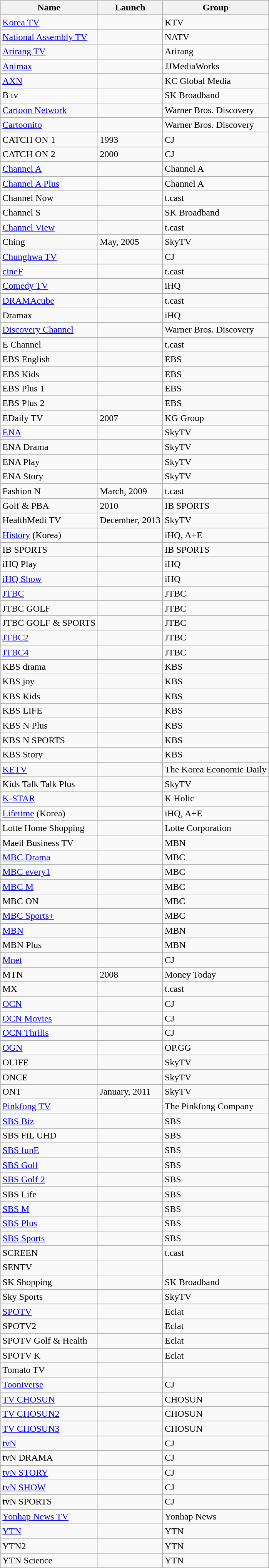<table class="wikitable sortable">
<tr>
<th>Name</th>
<th>Launch</th>
<th>Group</th>
</tr>
<tr>
<td><a href='#'>Korea TV</a></td>
<td></td>
<td>KTV</td>
</tr>
<tr>
<td><a href='#'>National Assembly TV</a></td>
<td></td>
<td>NATV</td>
</tr>
<tr>
<td><a href='#'>Arirang TV</a></td>
<td></td>
<td>Arirang</td>
</tr>
<tr>
<td><a href='#'>Animax</a></td>
<td></td>
<td>JJMediaWorks</td>
</tr>
<tr>
<td><a href='#'>AXN</a></td>
<td></td>
<td>KC Global Media</td>
</tr>
<tr>
<td>B tv</td>
<td></td>
<td>SK Broadband</td>
</tr>
<tr>
<td><a href='#'>Cartoon Network</a></td>
<td></td>
<td>Warner Bros. Discovery</td>
</tr>
<tr>
<td><a href='#'>Cartoonito</a></td>
<td></td>
<td>Warner Bros. Discovery</td>
</tr>
<tr>
<td>CATCH ON 1</td>
<td>1993</td>
<td>CJ</td>
</tr>
<tr>
<td>CATCH ON 2</td>
<td>2000</td>
<td>CJ</td>
</tr>
<tr>
<td><a href='#'>Channel A</a></td>
<td></td>
<td>Channel A</td>
</tr>
<tr>
<td><a href='#'>Channel A Plus</a></td>
<td></td>
<td>Channel A</td>
</tr>
<tr>
<td>Channel Now</td>
<td></td>
<td>t.cast</td>
</tr>
<tr>
<td>Channel S</td>
<td></td>
<td>SK Broadband</td>
</tr>
<tr>
<td><a href='#'>Channel View</a></td>
<td></td>
<td>t.cast</td>
</tr>
<tr>
<td>Ching</td>
<td>May, 2005</td>
<td>SkyTV</td>
</tr>
<tr>
<td><a href='#'>Chunghwa TV</a></td>
<td></td>
<td>CJ</td>
</tr>
<tr>
<td><a href='#'>cineF</a></td>
<td></td>
<td>t.cast</td>
</tr>
<tr>
<td><a href='#'>Comedy TV</a></td>
<td></td>
<td>iHQ</td>
</tr>
<tr>
<td><a href='#'>DRAMAcube</a></td>
<td></td>
<td>t.cast</td>
</tr>
<tr>
<td>Dramax</td>
<td></td>
<td>iHQ</td>
</tr>
<tr>
<td><a href='#'>Discovery Channel</a></td>
<td></td>
<td>Warner Bros. Discovery</td>
</tr>
<tr>
<td>E Channel</td>
<td></td>
<td>t.cast</td>
</tr>
<tr>
<td>EBS English</td>
<td></td>
<td>EBS</td>
</tr>
<tr>
<td>EBS Kids</td>
<td></td>
<td>EBS</td>
</tr>
<tr>
<td>EBS Plus 1</td>
<td></td>
<td>EBS</td>
</tr>
<tr>
<td>EBS Plus 2</td>
<td></td>
<td>EBS</td>
</tr>
<tr>
<td>EDaily TV</td>
<td>2007</td>
<td>KG Group</td>
</tr>
<tr>
<td><a href='#'>ENA</a></td>
<td></td>
<td>SkyTV</td>
</tr>
<tr>
<td>ENA Drama</td>
<td></td>
<td>SkyTV</td>
</tr>
<tr>
<td>ENA Play</td>
<td></td>
<td>SkyTV</td>
</tr>
<tr>
<td>ENA Story</td>
<td></td>
<td>SkyTV</td>
</tr>
<tr>
<td>Fashion N</td>
<td>March, 2009</td>
<td>t.cast</td>
</tr>
<tr>
<td>Golf & PBA</td>
<td>2010</td>
<td>IB SPORTS</td>
</tr>
<tr>
<td>HealthMedi TV</td>
<td>December, 2013</td>
<td>SkyTV</td>
</tr>
<tr>
<td><a href='#'>History</a> (Korea)</td>
<td></td>
<td>iHQ, A+E</td>
</tr>
<tr>
<td>IB SPORTS</td>
<td></td>
<td>IB SPORTS</td>
</tr>
<tr>
<td>iHQ Play</td>
<td></td>
<td>iHQ</td>
</tr>
<tr>
<td><a href='#'>iHQ Show</a></td>
<td></td>
<td>iHQ</td>
</tr>
<tr>
<td><a href='#'>JTBC</a></td>
<td></td>
<td>JTBC</td>
</tr>
<tr>
<td>JTBC GOLF</td>
<td></td>
<td>JTBC</td>
</tr>
<tr>
<td>JTBC GOLF & SPORTS</td>
<td></td>
<td>JTBC</td>
</tr>
<tr>
<td><a href='#'>JTBC2</a></td>
<td></td>
<td>JTBC</td>
</tr>
<tr>
<td><a href='#'>JTBC4</a></td>
<td></td>
<td>JTBC</td>
</tr>
<tr>
<td>KBS drama</td>
<td></td>
<td>KBS</td>
</tr>
<tr>
<td>KBS joy</td>
<td></td>
<td>KBS</td>
</tr>
<tr>
<td>KBS Kids</td>
<td></td>
<td>KBS</td>
</tr>
<tr>
<td>KBS LIFE</td>
<td></td>
<td>KBS</td>
</tr>
<tr>
<td>KBS N Plus</td>
<td></td>
<td>KBS</td>
</tr>
<tr>
<td>KBS N SPORTS</td>
<td></td>
<td>KBS</td>
</tr>
<tr>
<td>KBS Story</td>
<td></td>
<td>KBS</td>
</tr>
<tr>
<td><a href='#'>KETV</a></td>
<td></td>
<td>The Korea Economic Daily</td>
</tr>
<tr>
<td>Kids Talk Talk Plus</td>
<td></td>
<td>SkyTV</td>
</tr>
<tr>
<td><a href='#'>K-STAR</a></td>
<td></td>
<td>K Holic</td>
</tr>
<tr>
<td><a href='#'>Lifetime</a> (Korea)</td>
<td></td>
<td>iHQ, A+E</td>
</tr>
<tr>
<td>Lotte Home Shopping</td>
<td></td>
<td>Lotte Corporation</td>
</tr>
<tr>
<td>Maeil Business TV</td>
<td></td>
<td>MBN</td>
</tr>
<tr>
<td><a href='#'>MBC Drama</a></td>
<td></td>
<td>MBC</td>
</tr>
<tr>
<td><a href='#'>MBC every1</a></td>
<td></td>
<td>MBC</td>
</tr>
<tr>
<td><a href='#'>MBC M</a></td>
<td></td>
<td>MBC</td>
</tr>
<tr>
<td>MBC ON</td>
<td></td>
<td>MBC</td>
</tr>
<tr>
<td><a href='#'>MBC Sports+</a></td>
<td></td>
<td>MBC</td>
</tr>
<tr>
<td><a href='#'>MBN</a></td>
<td></td>
<td>MBN</td>
</tr>
<tr>
<td>MBN Plus</td>
<td></td>
<td>MBN</td>
</tr>
<tr>
<td><a href='#'>Mnet</a></td>
<td></td>
<td>CJ</td>
</tr>
<tr>
<td>MTN</td>
<td>2008</td>
<td>Money Today</td>
</tr>
<tr>
<td>MX</td>
<td></td>
<td>t.cast</td>
</tr>
<tr>
<td><a href='#'>OCN</a></td>
<td></td>
<td>CJ</td>
</tr>
<tr>
<td><a href='#'>OCN Movies</a></td>
<td></td>
<td>CJ</td>
</tr>
<tr>
<td><a href='#'>OCN Thrills</a></td>
<td></td>
<td>CJ</td>
</tr>
<tr>
<td><a href='#'>OGN</a></td>
<td></td>
<td>OP.GG</td>
</tr>
<tr>
<td>OLIFE</td>
<td></td>
<td>SkyTV</td>
</tr>
<tr>
<td>ONCE</td>
<td></td>
<td>SkyTV</td>
</tr>
<tr>
<td>ONT</td>
<td>January, 2011</td>
<td>SkyTV</td>
</tr>
<tr>
<td><a href='#'>Pinkfong TV</a></td>
<td></td>
<td>The Pinkfong Company</td>
</tr>
<tr>
<td><a href='#'>SBS Biz</a></td>
<td></td>
<td>SBS</td>
</tr>
<tr>
<td>SBS FiL UHD</td>
<td></td>
<td>SBS</td>
</tr>
<tr>
<td><a href='#'>SBS funE</a></td>
<td></td>
<td>SBS</td>
</tr>
<tr>
<td><a href='#'>SBS Golf</a></td>
<td></td>
<td>SBS</td>
</tr>
<tr>
<td><a href='#'>SBS Golf 2</a></td>
<td></td>
<td>SBS</td>
</tr>
<tr>
<td>SBS Life</td>
<td></td>
<td>SBS</td>
</tr>
<tr>
<td><a href='#'>SBS M</a></td>
<td></td>
<td>SBS</td>
</tr>
<tr>
<td><a href='#'>SBS Plus</a></td>
<td></td>
<td>SBS</td>
</tr>
<tr>
<td><a href='#'>SBS Sports</a></td>
<td></td>
<td>SBS</td>
</tr>
<tr>
<td>SCREEN</td>
<td></td>
<td>t.cast</td>
</tr>
<tr>
<td>SENTV</td>
<td></td>
<td></td>
</tr>
<tr>
<td>SK Shopping</td>
<td></td>
<td>SK Broadband</td>
</tr>
<tr>
<td>Sky Sports</td>
<td></td>
<td>SkyTV</td>
</tr>
<tr>
<td><a href='#'>SPOTV</a></td>
<td></td>
<td>Eclat</td>
</tr>
<tr>
<td>SPOTV2</td>
<td></td>
<td>Eclat</td>
</tr>
<tr>
<td>SPOTV Golf & Health</td>
<td></td>
<td>Eclat</td>
</tr>
<tr>
<td>SPOTV K</td>
<td></td>
<td>Eclat</td>
</tr>
<tr>
<td>Tomato TV</td>
<td></td>
<td></td>
</tr>
<tr>
<td><a href='#'>Tooniverse</a></td>
<td></td>
<td>CJ</td>
</tr>
<tr>
<td><a href='#'>TV CHOSUN</a></td>
<td></td>
<td>CHOSUN</td>
</tr>
<tr>
<td><a href='#'>TV CHOSUN2</a></td>
<td></td>
<td>CHOSUN</td>
</tr>
<tr>
<td><a href='#'>TV CHOSUN3</a></td>
<td></td>
<td>CHOSUN</td>
</tr>
<tr>
<td><a href='#'>tvN</a></td>
<td></td>
<td>CJ</td>
</tr>
<tr>
<td>tvN DRAMA</td>
<td></td>
<td>CJ</td>
</tr>
<tr>
<td><a href='#'>tvN STORY</a></td>
<td></td>
<td>CJ</td>
</tr>
<tr>
<td><a href='#'>tvN SHOW</a></td>
<td></td>
<td>CJ</td>
</tr>
<tr>
<td>tvN SPORTS</td>
<td></td>
<td>CJ</td>
</tr>
<tr>
<td><a href='#'>Yonhap News TV</a></td>
<td></td>
<td>Yonhap News</td>
</tr>
<tr>
<td><a href='#'>YTN</a></td>
<td></td>
<td>YTN</td>
</tr>
<tr>
<td>YTN2</td>
<td></td>
<td>YTN</td>
</tr>
<tr>
<td>YTN Science</td>
<td></td>
<td>YTN</td>
</tr>
</table>
